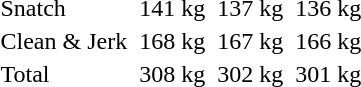<table>
<tr>
<td>Snatch</td>
<td></td>
<td>141 kg</td>
<td></td>
<td>137 kg</td>
<td></td>
<td>136 kg</td>
</tr>
<tr>
<td>Clean & Jerk</td>
<td></td>
<td>168 kg</td>
<td></td>
<td>167 kg</td>
<td></td>
<td>166 kg</td>
</tr>
<tr>
<td>Total</td>
<td></td>
<td>308 kg</td>
<td></td>
<td>302 kg</td>
<td></td>
<td>301 kg</td>
</tr>
</table>
